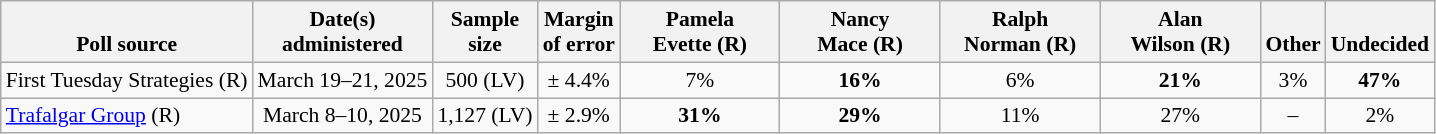<table class="wikitable" style="font-size:90%;text-align:center;">
<tr style="vertical-align:bottom">
<th>Poll source</th>
<th>Date(s)<br>administered</th>
<th>Sample<br>size</th>
<th>Margin<br>of error</th>
<th style="width:100px;">Pamela<br>Evette (R)</th>
<th style="width:100px;">Nancy<br>Mace (R)</th>
<th style="width:100px;">Ralph<br>Norman (R)</th>
<th style="width:100px;">Alan<br>Wilson (R)</th>
<th>Other</th>
<th>Undecided</th>
</tr>
<tr>
<td style="text-align:left;">First Tuesday Strategies (R)</td>
<td>March 19–21, 2025</td>
<td>500 (LV)</td>
<td>± 4.4%</td>
<td>7%</td>
<td><strong>16%</strong></td>
<td>6%</td>
<td><strong>21%</strong></td>
<td>3%</td>
<td><strong>47%</strong></td>
</tr>
<tr>
<td style="text-align:left;"><a href='#'>Trafalgar Group</a> (R)</td>
<td>March 8–10, 2025</td>
<td>1,127 (LV)</td>
<td>± 2.9%</td>
<td><strong>31%</strong></td>
<td><strong>29%</strong></td>
<td>11%</td>
<td>27%</td>
<td>–</td>
<td>2%</td>
</tr>
</table>
